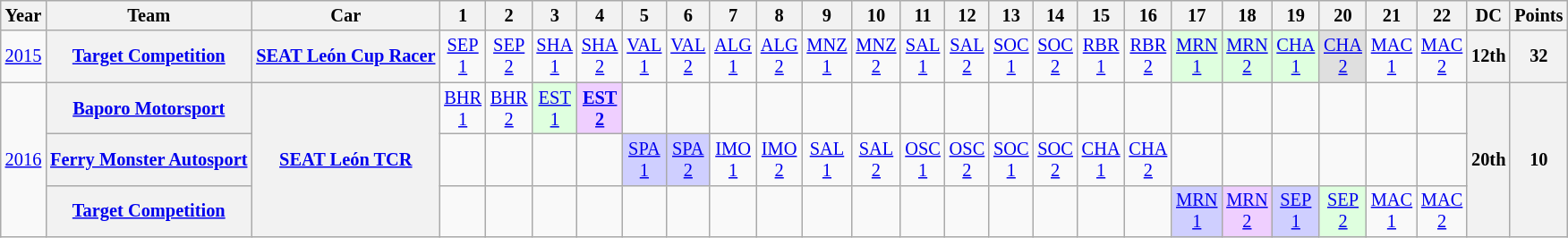<table class="wikitable" style="text-align:center; font-size:85%">
<tr>
<th>Year</th>
<th>Team</th>
<th>Car</th>
<th>1</th>
<th>2</th>
<th>3</th>
<th>4</th>
<th>5</th>
<th>6</th>
<th>7</th>
<th>8</th>
<th>9</th>
<th>10</th>
<th>11</th>
<th>12</th>
<th>13</th>
<th>14</th>
<th>15</th>
<th>16</th>
<th>17</th>
<th>18</th>
<th>19</th>
<th>20</th>
<th>21</th>
<th>22</th>
<th>DC</th>
<th>Points</th>
</tr>
<tr>
<td><a href='#'>2015</a></td>
<th><a href='#'>Target Competition</a></th>
<th><a href='#'>SEAT León Cup Racer</a></th>
<td style="background:#;"><a href='#'>SEP<br>1</a></td>
<td style="background:#;"><a href='#'>SEP<br>2</a></td>
<td style="background:#;"><a href='#'>SHA<br>1</a></td>
<td style="background:#;"><a href='#'>SHA<br>2</a></td>
<td style="background:#;"><a href='#'>VAL<br>1</a></td>
<td style="background:#;"><a href='#'>VAL<br>2</a></td>
<td style="background:#;"><a href='#'>ALG<br>1</a></td>
<td style="background:#;"><a href='#'>ALG<br>2</a></td>
<td style="background:#;"><a href='#'>MNZ<br>1</a></td>
<td style="background:#;"><a href='#'>MNZ<br>2</a></td>
<td style="background:#;"><a href='#'>SAL<br>1</a></td>
<td style="background:#;"><a href='#'>SAL<br>2</a></td>
<td style="background:#;"><a href='#'>SOC<br>1</a></td>
<td style="background:#;"><a href='#'>SOC<br>2</a></td>
<td style="background:#;"><a href='#'>RBR<br>1</a></td>
<td style="background:#;"><a href='#'>RBR<br>2</a></td>
<td style="background:#DFFFDF;"><a href='#'>MRN<br>1</a><br></td>
<td style="background:#DFFFDF;"><a href='#'>MRN<br>2</a><br></td>
<td style="background:#DFFFDF;"><a href='#'>CHA<br>1</a><br></td>
<td style="background:#DFDFDF;"><a href='#'>CHA<br>2</a><br></td>
<td style="background:#;"><a href='#'>MAC<br>1</a></td>
<td style="background:#;"><a href='#'>MAC<br>2</a></td>
<th>12th</th>
<th>32</th>
</tr>
<tr>
<td rowspan=3><a href='#'>2016</a></td>
<th><a href='#'>Baporo Motorsport</a></th>
<th rowspan=3><a href='#'>SEAT León TCR</a></th>
<td><a href='#'>BHR<br>1</a></td>
<td><a href='#'>BHR<br>2</a></td>
<td style="background:#DFFFDF;"><a href='#'>EST<br>1</a><br></td>
<td style="background:#EFCFFF;"><strong><a href='#'>EST<br>2</a></strong><br></td>
<td></td>
<td></td>
<td></td>
<td></td>
<td></td>
<td></td>
<td></td>
<td></td>
<td></td>
<td></td>
<td></td>
<td></td>
<td></td>
<td></td>
<td></td>
<td></td>
<td></td>
<td></td>
<th rowspan=3>20th</th>
<th rowspan=3>10</th>
</tr>
<tr>
<th><a href='#'>Ferry Monster Autosport</a></th>
<td></td>
<td></td>
<td></td>
<td></td>
<td style="background:#CFCFFF;"><a href='#'>SPA<br>1</a><br></td>
<td style="background:#CFCFFF;"><a href='#'>SPA<br>2</a><br></td>
<td><a href='#'>IMO<br>1</a></td>
<td><a href='#'>IMO<br>2</a></td>
<td><a href='#'>SAL<br>1</a></td>
<td><a href='#'>SAL<br>2</a></td>
<td><a href='#'>OSC<br>1</a></td>
<td><a href='#'>OSC<br>2</a></td>
<td><a href='#'>SOC<br>1</a></td>
<td><a href='#'>SOC<br>2</a></td>
<td><a href='#'>CHA<br>1</a></td>
<td><a href='#'>CHA<br>2</a></td>
<td></td>
<td></td>
<td></td>
<td></td>
<td></td>
<td></td>
</tr>
<tr>
<th><a href='#'>Target Competition</a></th>
<td></td>
<td></td>
<td></td>
<td></td>
<td></td>
<td></td>
<td></td>
<td></td>
<td></td>
<td></td>
<td></td>
<td></td>
<td></td>
<td></td>
<td></td>
<td></td>
<td style="background:#CFCFFF;"><a href='#'>MRN<br>1</a><br></td>
<td style="background:#EFCFFF;"><a href='#'>MRN<br>2</a><br></td>
<td style="background:#CFCFFF;"><a href='#'>SEP<br>1</a><br></td>
<td style="background:#DFFFDF;"><a href='#'>SEP<br>2</a><br></td>
<td><a href='#'>MAC<br>1</a></td>
<td><a href='#'>MAC<br>2</a></td>
</tr>
</table>
